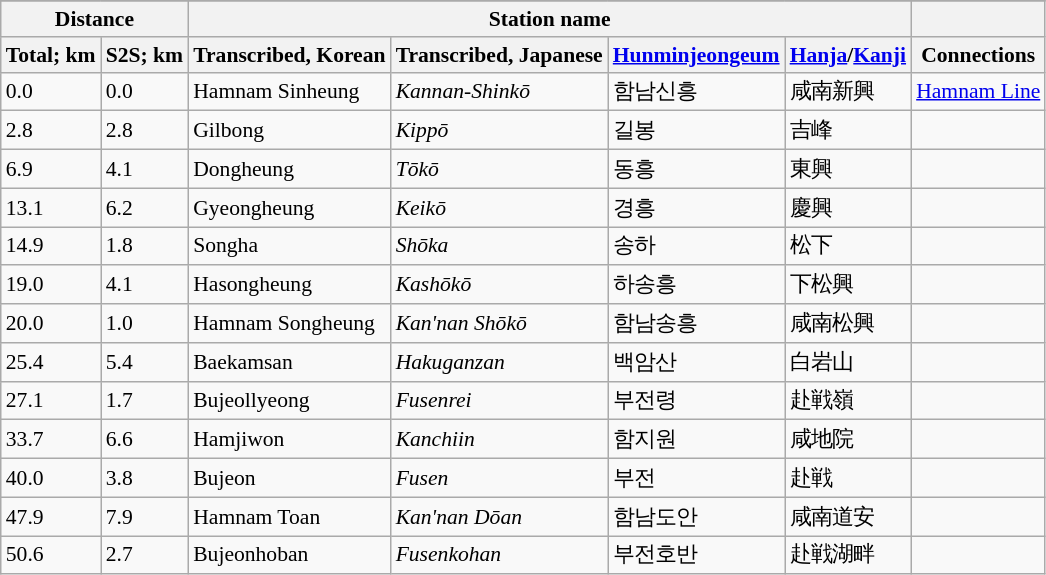<table class="wikitable" style="font-size:90%;">
<tr>
</tr>
<tr>
<th colspan="2">Distance</th>
<th colspan="4">Station name</th>
<th colspan="3"></th>
</tr>
<tr>
<th>Total; km</th>
<th>S2S; km</th>
<th>Transcribed, Korean</th>
<th>Transcribed, Japanese</th>
<th><a href='#'>Hunminjeongeum</a></th>
<th><a href='#'>Hanja</a>/<a href='#'>Kanji</a></th>
<th>Connections</th>
</tr>
<tr>
<td>0.0</td>
<td>0.0</td>
<td>Hamnam Sinheung</td>
<td><em>Kannan-Shinkō</em></td>
<td>함남신흥</td>
<td>咸南新興</td>
<td><a href='#'>Hamnam Line</a></td>
</tr>
<tr>
<td>2.8</td>
<td>2.8</td>
<td>Gilbong</td>
<td><em>Kippō</em></td>
<td>길봉</td>
<td>吉峰</td>
<td></td>
</tr>
<tr>
<td>6.9</td>
<td>4.1</td>
<td>Dongheung</td>
<td><em>Tōkō</em></td>
<td>동흥</td>
<td>東興</td>
<td></td>
</tr>
<tr>
<td>13.1</td>
<td>6.2</td>
<td>Gyeongheung</td>
<td><em>Keikō</em></td>
<td>경흥</td>
<td>慶興</td>
<td></td>
</tr>
<tr>
<td>14.9</td>
<td>1.8</td>
<td>Songha</td>
<td><em>Shōka</em></td>
<td>송하</td>
<td>松下</td>
<td></td>
</tr>
<tr>
<td>19.0</td>
<td>4.1</td>
<td>Hasongheung</td>
<td><em>Kashōkō</em></td>
<td>하송흥</td>
<td>下松興</td>
<td></td>
</tr>
<tr>
<td>20.0</td>
<td>1.0</td>
<td>Hamnam Songheung</td>
<td><em>Kan'nan Shōkō</em></td>
<td>함남송흥</td>
<td>咸南松興</td>
<td></td>
</tr>
<tr>
<td>25.4</td>
<td>5.4</td>
<td>Baekamsan</td>
<td><em>Hakuganzan</em></td>
<td>백암산</td>
<td>白岩山</td>
<td></td>
</tr>
<tr>
<td>27.1</td>
<td>1.7</td>
<td>Bujeollyeong</td>
<td><em>Fusenrei</em></td>
<td>부전령</td>
<td>赴戦嶺</td>
<td></td>
</tr>
<tr>
<td>33.7</td>
<td>6.6</td>
<td>Hamjiwon</td>
<td><em>Kanchiin</em></td>
<td>함지원</td>
<td>咸地院</td>
<td></td>
</tr>
<tr>
<td>40.0</td>
<td>3.8</td>
<td>Bujeon</td>
<td><em>Fusen</em></td>
<td>부전</td>
<td>赴戦</td>
<td></td>
</tr>
<tr>
<td>47.9</td>
<td>7.9</td>
<td>Hamnam Toan</td>
<td><em>Kan'nan Dōan</em></td>
<td>함남도안</td>
<td>咸南道安</td>
<td></td>
</tr>
<tr>
<td>50.6</td>
<td>2.7</td>
<td>Bujeonhoban</td>
<td><em>Fusenkohan</em></td>
<td>부전호반</td>
<td>赴戦湖畔</td>
<td></td>
</tr>
</table>
